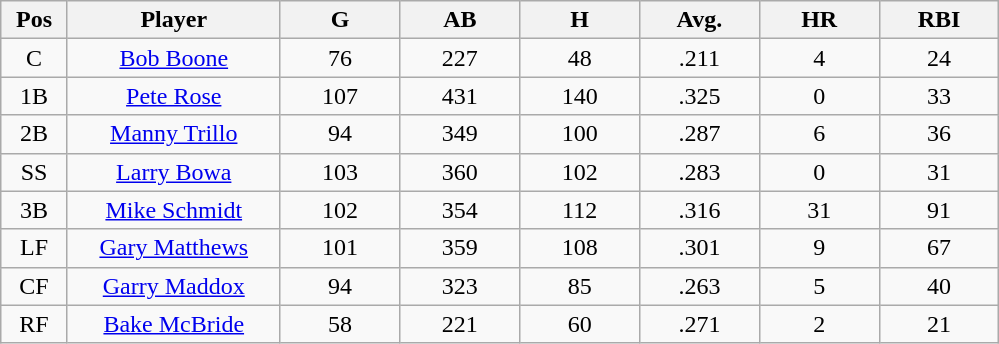<table class="wikitable sortable">
<tr>
<th bgcolor="#DDDDFF" width="5%">Pos</th>
<th bgcolor="#DDDDFF" width="16%">Player</th>
<th bgcolor="#DDDDFF" width="9%">G</th>
<th bgcolor="#DDDDFF" width="9%">AB</th>
<th bgcolor="#DDDDFF" width="9%">H</th>
<th bgcolor="#DDDDFF" width="9%">Avg.</th>
<th bgcolor="#DDDDFF" width="9%">HR</th>
<th bgcolor="#DDDDFF" width="9%">RBI</th>
</tr>
<tr align=center>
<td>C</td>
<td><a href='#'>Bob Boone</a></td>
<td>76</td>
<td>227</td>
<td>48</td>
<td>.211</td>
<td>4</td>
<td>24</td>
</tr>
<tr align=center>
<td>1B</td>
<td><a href='#'>Pete Rose</a></td>
<td>107</td>
<td>431</td>
<td>140</td>
<td>.325</td>
<td>0</td>
<td>33</td>
</tr>
<tr align=center>
<td>2B</td>
<td><a href='#'>Manny Trillo</a></td>
<td>94</td>
<td>349</td>
<td>100</td>
<td>.287</td>
<td>6</td>
<td>36</td>
</tr>
<tr align=center>
<td>SS</td>
<td><a href='#'>Larry Bowa</a></td>
<td>103</td>
<td>360</td>
<td>102</td>
<td>.283</td>
<td>0</td>
<td>31</td>
</tr>
<tr align=center>
<td>3B</td>
<td><a href='#'>Mike Schmidt</a></td>
<td>102</td>
<td>354</td>
<td>112</td>
<td>.316</td>
<td>31</td>
<td>91</td>
</tr>
<tr align=center>
<td>LF</td>
<td><a href='#'>Gary Matthews</a></td>
<td>101</td>
<td>359</td>
<td>108</td>
<td>.301</td>
<td>9</td>
<td>67</td>
</tr>
<tr align=center>
<td>CF</td>
<td><a href='#'>Garry Maddox</a></td>
<td>94</td>
<td>323</td>
<td>85</td>
<td>.263</td>
<td>5</td>
<td>40</td>
</tr>
<tr align=center>
<td>RF</td>
<td><a href='#'>Bake McBride</a></td>
<td>58</td>
<td>221</td>
<td>60</td>
<td>.271</td>
<td>2</td>
<td>21</td>
</tr>
</table>
